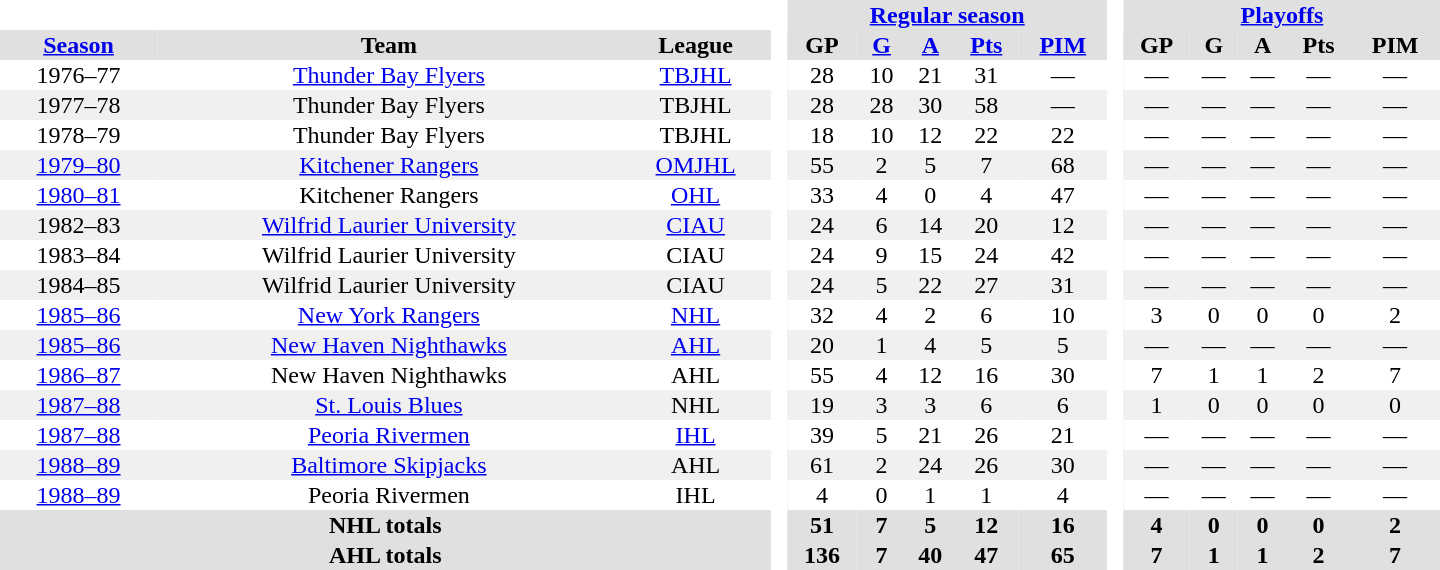<table border="0" cellpadding="1" cellspacing="0" style="text-align:center; width:60em">
<tr bgcolor="#e0e0e0">
<th colspan="3" bgcolor="#ffffff"> </th>
<th rowspan="99" bgcolor="#ffffff"> </th>
<th colspan="5"><a href='#'>Regular season</a></th>
<th rowspan="99" bgcolor="#ffffff"> </th>
<th colspan="5"><a href='#'>Playoffs</a></th>
</tr>
<tr bgcolor="#e0e0e0">
<th><a href='#'>Season</a></th>
<th>Team</th>
<th>League</th>
<th>GP</th>
<th><a href='#'>G</a></th>
<th><a href='#'>A</a></th>
<th><a href='#'>Pts</a></th>
<th><a href='#'>PIM</a></th>
<th>GP</th>
<th>G</th>
<th>A</th>
<th>Pts</th>
<th>PIM</th>
</tr>
<tr>
<td>1976–77</td>
<td><a href='#'>Thunder Bay Flyers</a></td>
<td><a href='#'>TBJHL</a></td>
<td>28</td>
<td>10</td>
<td>21</td>
<td>31</td>
<td>—</td>
<td>—</td>
<td>—</td>
<td>—</td>
<td>—</td>
<td>—</td>
</tr>
<tr bgcolor="#f0f0f0">
<td>1977–78</td>
<td>Thunder Bay Flyers</td>
<td>TBJHL</td>
<td>28</td>
<td>28</td>
<td>30</td>
<td>58</td>
<td>—</td>
<td>—</td>
<td>—</td>
<td>—</td>
<td>—</td>
<td>—</td>
</tr>
<tr>
<td>1978–79</td>
<td>Thunder Bay Flyers</td>
<td>TBJHL</td>
<td>18</td>
<td>10</td>
<td>12</td>
<td>22</td>
<td>22</td>
<td>—</td>
<td>—</td>
<td>—</td>
<td>—</td>
<td>—</td>
</tr>
<tr bgcolor="#f0f0f0">
<td><a href='#'>1979–80</a></td>
<td><a href='#'>Kitchener Rangers</a></td>
<td><a href='#'>OMJHL</a></td>
<td>55</td>
<td>2</td>
<td>5</td>
<td>7</td>
<td>68</td>
<td>—</td>
<td>—</td>
<td>—</td>
<td>—</td>
<td>—</td>
</tr>
<tr>
<td><a href='#'>1980–81</a></td>
<td>Kitchener Rangers</td>
<td><a href='#'>OHL</a></td>
<td>33</td>
<td>4</td>
<td>0</td>
<td>4</td>
<td>47</td>
<td>—</td>
<td>—</td>
<td>—</td>
<td>—</td>
<td>—</td>
</tr>
<tr bgcolor="#f0f0f0">
<td>1982–83</td>
<td><a href='#'>Wilfrid Laurier University</a></td>
<td><a href='#'>CIAU</a></td>
<td>24</td>
<td>6</td>
<td>14</td>
<td>20</td>
<td>12</td>
<td>—</td>
<td>—</td>
<td>—</td>
<td>—</td>
<td>—</td>
</tr>
<tr>
<td>1983–84</td>
<td>Wilfrid Laurier University</td>
<td>CIAU</td>
<td>24</td>
<td>9</td>
<td>15</td>
<td>24</td>
<td>42</td>
<td>—</td>
<td>—</td>
<td>—</td>
<td>—</td>
<td>—</td>
</tr>
<tr bgcolor="#f0f0f0">
<td>1984–85</td>
<td>Wilfrid Laurier University</td>
<td>CIAU</td>
<td>24</td>
<td>5</td>
<td>22</td>
<td>27</td>
<td>31</td>
<td>—</td>
<td>—</td>
<td>—</td>
<td>—</td>
<td>—</td>
</tr>
<tr>
<td><a href='#'>1985–86</a></td>
<td><a href='#'>New York Rangers</a></td>
<td><a href='#'>NHL</a></td>
<td>32</td>
<td>4</td>
<td>2</td>
<td>6</td>
<td>10</td>
<td>3</td>
<td>0</td>
<td>0</td>
<td>0</td>
<td>2</td>
</tr>
<tr bgcolor="#f0f0f0">
<td><a href='#'>1985–86</a></td>
<td><a href='#'>New Haven Nighthawks</a></td>
<td><a href='#'>AHL</a></td>
<td>20</td>
<td>1</td>
<td>4</td>
<td>5</td>
<td>5</td>
<td>—</td>
<td>—</td>
<td>—</td>
<td>—</td>
<td>—</td>
</tr>
<tr>
<td><a href='#'>1986–87</a></td>
<td>New Haven Nighthawks</td>
<td>AHL</td>
<td>55</td>
<td>4</td>
<td>12</td>
<td>16</td>
<td>30</td>
<td>7</td>
<td>1</td>
<td>1</td>
<td>2</td>
<td>7</td>
</tr>
<tr bgcolor="#f0f0f0">
<td><a href='#'>1987–88</a></td>
<td><a href='#'>St. Louis Blues</a></td>
<td>NHL</td>
<td>19</td>
<td>3</td>
<td>3</td>
<td>6</td>
<td>6</td>
<td>1</td>
<td>0</td>
<td>0</td>
<td>0</td>
<td>0</td>
</tr>
<tr>
<td><a href='#'>1987–88</a></td>
<td><a href='#'>Peoria Rivermen</a></td>
<td><a href='#'>IHL</a></td>
<td>39</td>
<td>5</td>
<td>21</td>
<td>26</td>
<td>21</td>
<td>—</td>
<td>—</td>
<td>—</td>
<td>—</td>
<td>—</td>
</tr>
<tr bgcolor="#f0f0f0">
<td><a href='#'>1988–89</a></td>
<td><a href='#'>Baltimore Skipjacks</a></td>
<td>AHL</td>
<td>61</td>
<td>2</td>
<td>24</td>
<td>26</td>
<td>30</td>
<td>—</td>
<td>—</td>
<td>—</td>
<td>—</td>
<td>—</td>
</tr>
<tr>
<td><a href='#'>1988–89</a></td>
<td>Peoria Rivermen</td>
<td>IHL</td>
<td>4</td>
<td>0</td>
<td>1</td>
<td>1</td>
<td>4</td>
<td>—</td>
<td>—</td>
<td>—</td>
<td>—</td>
<td>—</td>
</tr>
<tr>
</tr>
<tr ALIGN="center" bgcolor="#e0e0e0">
<th colspan="3">NHL totals</th>
<th ALIGN="center">51</th>
<th ALIGN="center">7</th>
<th ALIGN="center">5</th>
<th ALIGN="center">12</th>
<th ALIGN="center">16</th>
<th ALIGN="center">4</th>
<th ALIGN="center">0</th>
<th ALIGN="center">0</th>
<th ALIGN="center">0</th>
<th ALIGN="center">2</th>
</tr>
<tr>
</tr>
<tr ALIGN="center" bgcolor="#e0e0e0">
<th colspan="3">AHL totals</th>
<th ALIGN="center">136</th>
<th ALIGN="center">7</th>
<th ALIGN="center">40</th>
<th ALIGN="center">47</th>
<th ALIGN="center">65</th>
<th ALIGN="center">7</th>
<th ALIGN="center">1</th>
<th ALIGN="center">1</th>
<th ALIGN="center">2</th>
<th ALIGN="center">7</th>
</tr>
</table>
